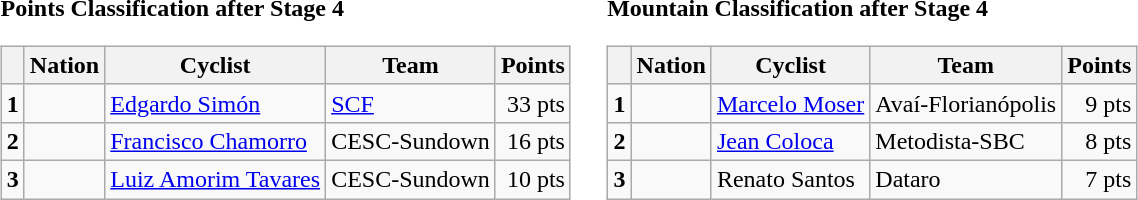<table>
<tr>
<td><strong>Points Classification after Stage 4</strong><br><table class="wikitable">
<tr>
<th></th>
<th>Nation</th>
<th>Cyclist</th>
<th>Team</th>
<th>Points</th>
</tr>
<tr>
<td><strong>1</strong></td>
<td></td>
<td><a href='#'>Edgardo Simón</a></td>
<td><a href='#'>SCF</a></td>
<td align="right">33 pts</td>
</tr>
<tr>
<td><strong>2</strong></td>
<td></td>
<td><a href='#'>Francisco Chamorro</a></td>
<td>CESC-Sundown</td>
<td align="right">16 pts</td>
</tr>
<tr>
<td><strong>3</strong></td>
<td></td>
<td><a href='#'>Luiz Amorim Tavares</a></td>
<td>CESC-Sundown</td>
<td align="right">10 pts</td>
</tr>
</table>
</td>
<td></td>
<td><strong>Mountain Classification after Stage 4</strong><br><table class="wikitable">
<tr>
<th></th>
<th>Nation</th>
<th>Cyclist</th>
<th>Team</th>
<th>Points</th>
</tr>
<tr>
<td><strong>1</strong></td>
<td></td>
<td><a href='#'>Marcelo Moser</a></td>
<td>Avaí-Florianópolis</td>
<td align="right">9 pts</td>
</tr>
<tr>
<td><strong>2</strong></td>
<td></td>
<td><a href='#'>Jean Coloca</a></td>
<td>Metodista-SBC</td>
<td align="right">8 pts</td>
</tr>
<tr>
<td><strong>3</strong></td>
<td></td>
<td>Renato Santos</td>
<td>Dataro</td>
<td align="right">7 pts</td>
</tr>
</table>
</td>
</tr>
</table>
